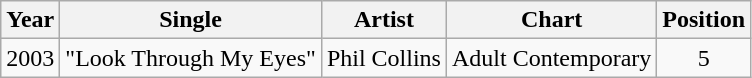<table class="wikitable">
<tr>
<th>Year</th>
<th>Single</th>
<th>Artist</th>
<th>Chart</th>
<th>Position</th>
</tr>
<tr>
<td>2003</td>
<td>"Look Through My Eyes"</td>
<td>Phil Collins</td>
<td>Adult Contemporary</td>
<td align="center">5</td>
</tr>
</table>
